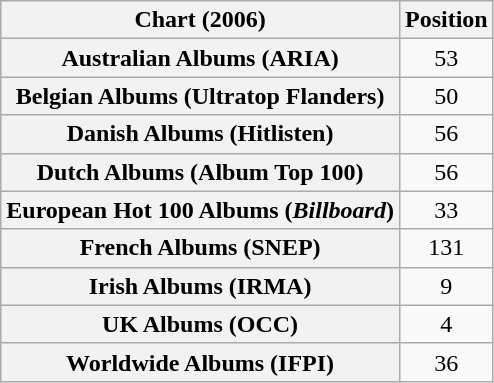<table class="wikitable sortable plainrowheaders" style="text-align:center;">
<tr>
<th scope="col">Chart (2006)</th>
<th scope="col">Position</th>
</tr>
<tr>
<th scope="row">Australian Albums (ARIA)</th>
<td>53</td>
</tr>
<tr>
<th scope="row">Belgian Albums (Ultratop Flanders)</th>
<td>50</td>
</tr>
<tr>
<th scope="row">Danish Albums (Hitlisten)</th>
<td>56</td>
</tr>
<tr>
<th scope="row">Dutch Albums (Album Top 100)</th>
<td>56</td>
</tr>
<tr>
<th scope="row">European Hot 100 Albums (<em>Billboard</em>)</th>
<td>33</td>
</tr>
<tr>
<th scope="row">French Albums (SNEP)</th>
<td>131</td>
</tr>
<tr>
<th scope="row">Irish Albums (IRMA)</th>
<td>9</td>
</tr>
<tr>
<th scope="row">UK Albums (OCC)</th>
<td>4</td>
</tr>
<tr>
<th scope="row">Worldwide Albums (IFPI)</th>
<td>36</td>
</tr>
</table>
